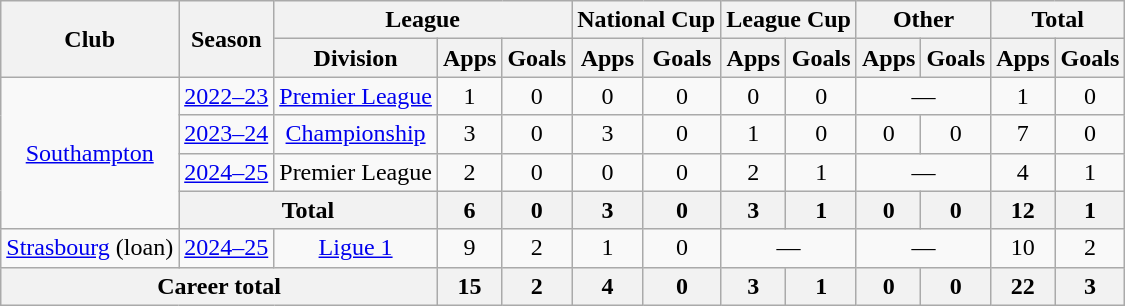<table class="wikitable" style="text-align:center">
<tr>
<th rowspan="2">Club</th>
<th rowspan="2">Season</th>
<th colspan="3">League</th>
<th colspan="2">National Cup</th>
<th colspan="2">League Cup</th>
<th colspan="2">Other</th>
<th colspan="2">Total</th>
</tr>
<tr>
<th>Division</th>
<th>Apps</th>
<th>Goals</th>
<th>Apps</th>
<th>Goals</th>
<th>Apps</th>
<th>Goals</th>
<th>Apps</th>
<th>Goals</th>
<th>Apps</th>
<th>Goals</th>
</tr>
<tr>
<td rowspan="4"><a href='#'>Southampton</a></td>
<td><a href='#'>2022–23</a></td>
<td><a href='#'>Premier League</a></td>
<td>1</td>
<td>0</td>
<td>0</td>
<td>0</td>
<td>0</td>
<td>0</td>
<td colspan="2">—</td>
<td>1</td>
<td>0</td>
</tr>
<tr>
<td><a href='#'>2023–24</a></td>
<td><a href='#'>Championship</a></td>
<td>3</td>
<td>0</td>
<td>3</td>
<td>0</td>
<td>1</td>
<td>0</td>
<td>0</td>
<td>0</td>
<td>7</td>
<td>0</td>
</tr>
<tr>
<td><a href='#'>2024–25</a></td>
<td>Premier League</td>
<td>2</td>
<td>0</td>
<td>0</td>
<td>0</td>
<td>2</td>
<td>1</td>
<td colspan="2">—</td>
<td>4</td>
<td>1</td>
</tr>
<tr>
<th colspan="2">Total</th>
<th>6</th>
<th>0</th>
<th>3</th>
<th>0</th>
<th>3</th>
<th>1</th>
<th>0</th>
<th>0</th>
<th>12</th>
<th>1</th>
</tr>
<tr>
<td><a href='#'>Strasbourg</a> (loan)</td>
<td><a href='#'>2024–25</a></td>
<td><a href='#'>Ligue 1</a></td>
<td>9</td>
<td>2</td>
<td>1</td>
<td>0</td>
<td colspan="2">—</td>
<td colspan="2">—</td>
<td>10</td>
<td>2</td>
</tr>
<tr>
<th colspan="3">Career total</th>
<th>15</th>
<th>2</th>
<th>4</th>
<th>0</th>
<th>3</th>
<th>1</th>
<th>0</th>
<th>0</th>
<th>22</th>
<th>3</th>
</tr>
</table>
